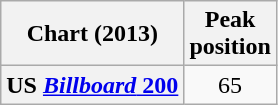<table class="wikitable plainrowheaders sortable" style="text-align:center;">
<tr>
<th scope="col">Chart (2013)</th>
<th scope="col">Peak<br>position</th>
</tr>
<tr>
<th scope="row">US <a href='#'><em>Billboard</em> 200</a></th>
<td>65</td>
</tr>
</table>
